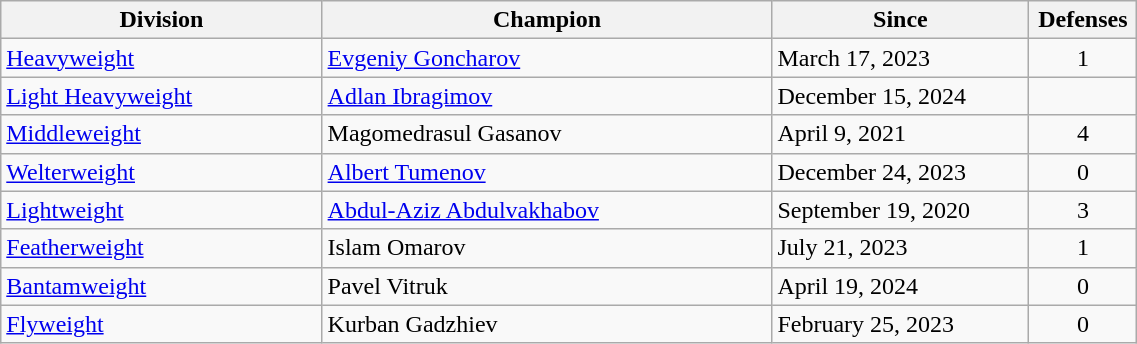<table class="wikitable" width="60%">
<tr>
<th width="25%">Division</th>
<th width="35%">Champion</th>
<th width="20%">Since</th>
<th width="5%">Defenses</th>
</tr>
<tr>
<td><a href='#'>Heavyweight</a></td>
<td> <a href='#'>Evgeniy Goncharov</a></td>
<td>March 17, 2023</td>
<td style="text-align:center;">1</td>
</tr>
<tr>
<td><a href='#'>Light Heavyweight</a></td>
<td> <a href='#'>Adlan Ibragimov</a></td>
<td>December 15, 2024</td>
<td style="text-align:center;"></td>
</tr>
<tr>
<td><a href='#'>Middleweight</a></td>
<td> Magomedrasul Gasanov</td>
<td>April 9, 2021</td>
<td style="text-align:center;">4</td>
</tr>
<tr>
<td><a href='#'>Welterweight</a></td>
<td> <a href='#'>Albert Tumenov</a></td>
<td>December 24, 2023</td>
<td style="text-align:center;">0</td>
</tr>
<tr>
<td><a href='#'>Lightweight</a></td>
<td> <a href='#'>Abdul-Aziz Abdulvakhabov</a></td>
<td>September 19, 2020</td>
<td style="text-align:center;">3</td>
</tr>
<tr>
<td><a href='#'>Featherweight</a></td>
<td> Islam Omarov</td>
<td>July 21, 2023</td>
<td style="text-align:center;">1</td>
</tr>
<tr>
<td><a href='#'>Bantamweight</a></td>
<td> Pavel Vitruk</td>
<td>April 19, 2024</td>
<td style="text-align:center;">0</td>
</tr>
<tr>
<td><a href='#'>Flyweight</a></td>
<td> Kurban Gadzhiev</td>
<td>February 25, 2023</td>
<td style="text-align:center;">0</td>
</tr>
</table>
